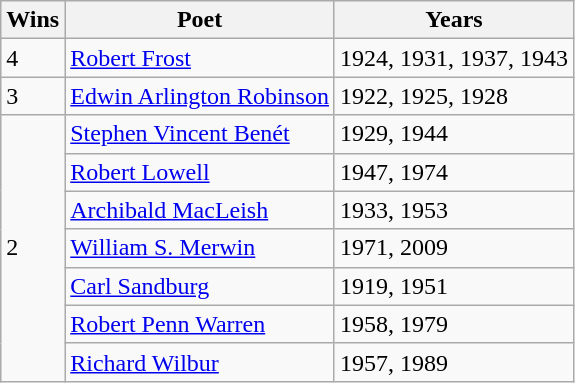<table class="wikitable">
<tr>
<th>Wins</th>
<th>Poet</th>
<th>Years</th>
</tr>
<tr>
<td>4</td>
<td><a href='#'>Robert Frost</a></td>
<td>1924, 1931, 1937, 1943</td>
</tr>
<tr>
<td>3</td>
<td><a href='#'>Edwin Arlington Robinson</a></td>
<td>1922, 1925, 1928</td>
</tr>
<tr>
<td rowspan="7">2</td>
<td><a href='#'>Stephen Vincent Benét</a></td>
<td>1929, 1944</td>
</tr>
<tr>
<td><a href='#'>Robert Lowell</a></td>
<td>1947, 1974</td>
</tr>
<tr>
<td><a href='#'>Archibald MacLeish</a></td>
<td>1933, 1953</td>
</tr>
<tr>
<td><a href='#'>William S. Merwin</a></td>
<td>1971, 2009</td>
</tr>
<tr>
<td><a href='#'>Carl Sandburg</a></td>
<td>1919, 1951</td>
</tr>
<tr>
<td><a href='#'>Robert Penn Warren</a></td>
<td>1958, 1979</td>
</tr>
<tr>
<td><a href='#'>Richard Wilbur</a></td>
<td>1957, 1989</td>
</tr>
</table>
